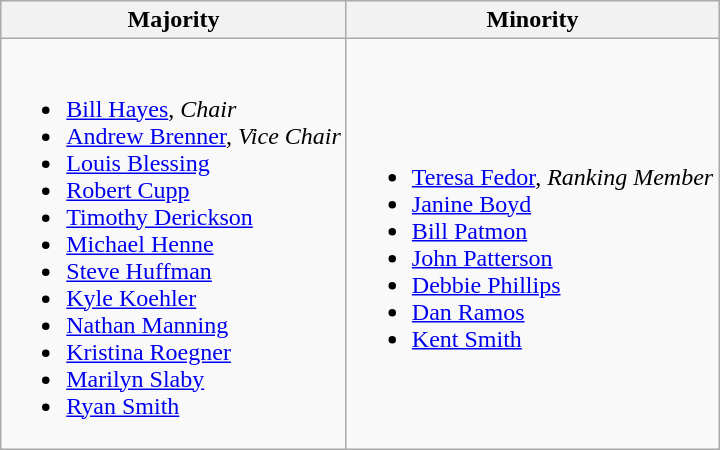<table class=wikitable>
<tr>
<th>Majority</th>
<th>Minority</th>
</tr>
<tr>
<td><br><ul><li><a href='#'>Bill Hayes</a>, <em>Chair</em></li><li><a href='#'>Andrew Brenner</a>, <em>Vice Chair</em></li><li><a href='#'>Louis Blessing</a></li><li><a href='#'>Robert Cupp</a></li><li><a href='#'>Timothy Derickson</a></li><li><a href='#'>Michael Henne</a></li><li><a href='#'>Steve Huffman</a></li><li><a href='#'>Kyle Koehler</a></li><li><a href='#'>Nathan Manning</a></li><li><a href='#'>Kristina Roegner</a></li><li><a href='#'>Marilyn Slaby</a></li><li><a href='#'>Ryan Smith</a></li></ul></td>
<td><br><ul><li><a href='#'>Teresa Fedor</a>, <em>Ranking Member</em></li><li><a href='#'>Janine Boyd</a></li><li><a href='#'>Bill Patmon</a></li><li><a href='#'>John Patterson</a></li><li><a href='#'>Debbie Phillips</a></li><li><a href='#'>Dan Ramos</a></li><li><a href='#'>Kent Smith</a></li></ul></td>
</tr>
</table>
